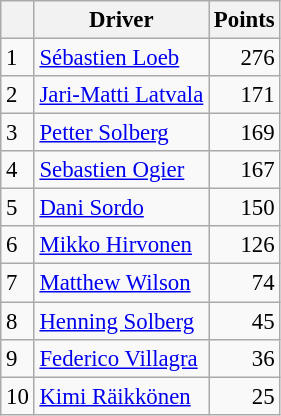<table class="wikitable" style="font-size: 95%;">
<tr>
<th></th>
<th>Driver</th>
<th>Points</th>
</tr>
<tr>
<td>1</td>
<td> <a href='#'>Sébastien Loeb</a></td>
<td align="right">276</td>
</tr>
<tr>
<td>2</td>
<td> <a href='#'>Jari-Matti Latvala</a></td>
<td align="right">171</td>
</tr>
<tr>
<td>3</td>
<td> <a href='#'>Petter Solberg</a></td>
<td align="right">169</td>
</tr>
<tr>
<td>4</td>
<td> <a href='#'>Sebastien Ogier</a></td>
<td align="right">167</td>
</tr>
<tr>
<td>5</td>
<td> <a href='#'>Dani Sordo</a></td>
<td align="right">150</td>
</tr>
<tr>
<td>6</td>
<td> <a href='#'>Mikko Hirvonen</a></td>
<td align="right">126</td>
</tr>
<tr>
<td>7</td>
<td> <a href='#'>Matthew Wilson</a></td>
<td align="right">74</td>
</tr>
<tr>
<td>8</td>
<td> <a href='#'>Henning Solberg</a></td>
<td align="right">45</td>
</tr>
<tr>
<td>9</td>
<td> <a href='#'>Federico Villagra</a></td>
<td align="right">36</td>
</tr>
<tr>
<td>10</td>
<td> <a href='#'>Kimi Räikkönen</a></td>
<td align="right">25</td>
</tr>
</table>
